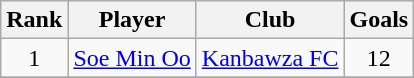<table class="wikitable" style="text-align:center">
<tr>
<th>Rank</th>
<th>Player</th>
<th>Club</th>
<th>Goals</th>
</tr>
<tr>
<td>1</td>
<td align="left"> <a href='#'>Soe Min Oo</a></td>
<td align="left"><a href='#'>Kanbawza FC</a></td>
<td>12</td>
</tr>
<tr>
</tr>
</table>
